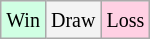<table class="wikitable">
<tr>
<td style="background-color: #d0ffe3;"><small>Win</small></td>
<td style="background-color: #f3f3f3;"><small>Draw</small></td>
<td style="background-color: #ffd0e3;"><small>Loss</small></td>
</tr>
</table>
